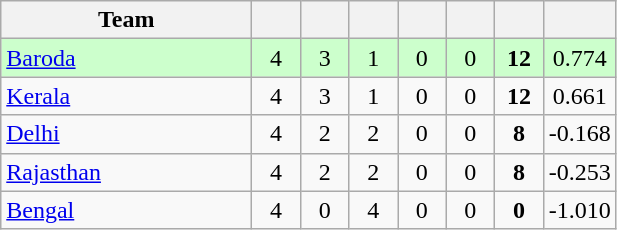<table class="wikitable" style="text-align:center">
<tr>
<th style="width:160px">Team</th>
<th style="width:25px"></th>
<th style="width:25px"></th>
<th style="width:25px"></th>
<th style="width:25px"></th>
<th style="width:25px"></th>
<th style="width:25px"></th>
<th style="width:25px"></th>
</tr>
<tr style="background:#cfc;">
<td style="text-align:left"><a href='#'>Baroda</a></td>
<td>4</td>
<td>3</td>
<td>1</td>
<td>0</td>
<td>0</td>
<td><strong>12</strong></td>
<td>0.774</td>
</tr>
<tr>
<td style="text-align:left"><a href='#'>Kerala</a></td>
<td>4</td>
<td>3</td>
<td>1</td>
<td>0</td>
<td>0</td>
<td><strong>12</strong></td>
<td>0.661</td>
</tr>
<tr>
<td style="text-align:left"><a href='#'>Delhi</a></td>
<td>4</td>
<td>2</td>
<td>2</td>
<td>0</td>
<td>0</td>
<td><strong>8</strong></td>
<td>-0.168</td>
</tr>
<tr>
<td style="text-align:left"><a href='#'>Rajasthan</a></td>
<td>4</td>
<td>2</td>
<td>2</td>
<td>0</td>
<td>0</td>
<td><strong>8</strong></td>
<td>-0.253</td>
</tr>
<tr>
<td style="text-align:left"><a href='#'>Bengal</a></td>
<td>4</td>
<td>0</td>
<td>4</td>
<td>0</td>
<td>0</td>
<td><strong>0</strong></td>
<td>-1.010</td>
</tr>
</table>
